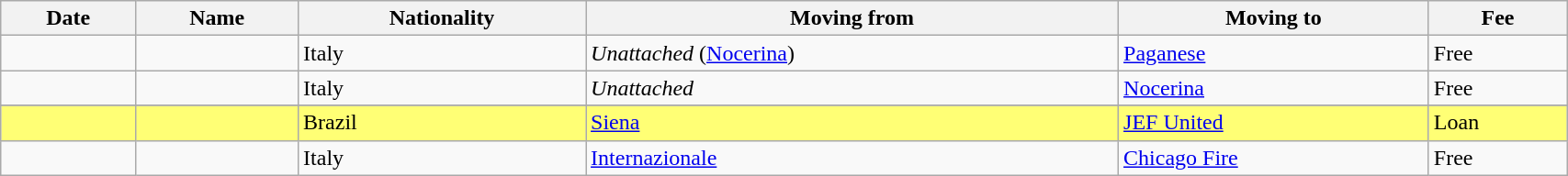<table class="wikitable sortable" width=90%>
<tr>
<th>Date</th>
<th>Name</th>
<th>Nationality</th>
<th>Moving from</th>
<th>Moving to</th>
<th>Fee</th>
</tr>
<tr>
<td></td>
<td></td>
<td>Italy</td>
<td><em>Unattached</em> (<a href='#'>Nocerina</a>)</td>
<td><a href='#'>Paganese</a></td>
<td>Free</td>
</tr>
<tr>
<td></td>
<td></td>
<td>Italy</td>
<td><em>Unattached</em></td>
<td><a href='#'>Nocerina</a></td>
<td>Free</td>
</tr>
<tr>
</tr>
<tr style="background: #FFFF75;">
<td></td>
<td></td>
<td>Brazil</td>
<td><a href='#'>Siena</a></td>
<td> <a href='#'>JEF United</a></td>
<td>Loan</td>
</tr>
<tr>
<td></td>
<td></td>
<td>Italy</td>
<td><a href='#'>Internazionale</a></td>
<td> <a href='#'>Chicago Fire</a></td>
<td>Free</td>
</tr>
</table>
